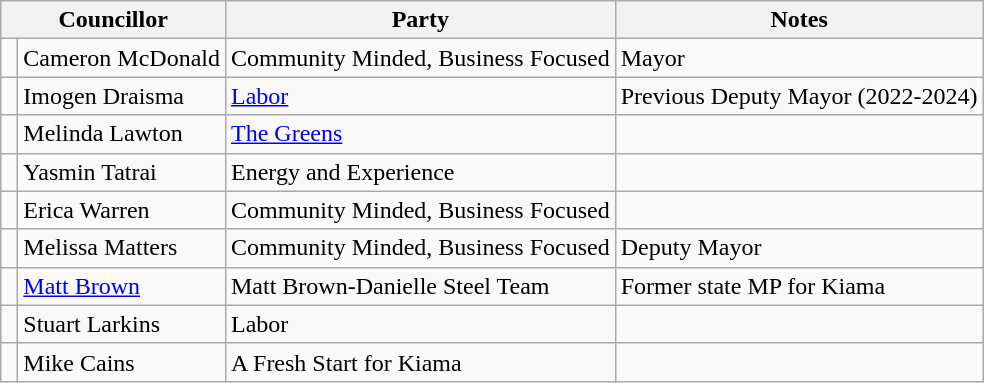<table class="wikitable">
<tr>
<th colspan="2">Councillor</th>
<th>Party</th>
<th>Notes</th>
</tr>
<tr>
<td> </td>
<td>Cameron McDonald</td>
<td>Community Minded, Business Focused</td>
<td>Mayor</td>
</tr>
<tr>
<td> </td>
<td>Imogen Draisma</td>
<td><a href='#'>Labor</a></td>
<td>Previous Deputy Mayor (2022-2024)</td>
</tr>
<tr>
<td> </td>
<td>Melinda Lawton</td>
<td><a href='#'>The Greens</a></td>
<td></td>
</tr>
<tr>
<td> </td>
<td>Yasmin Tatrai</td>
<td>Energy and Experience</td>
<td></td>
</tr>
<tr>
<td> </td>
<td>Erica Warren</td>
<td>Community Minded, Business Focused</td>
<td></td>
</tr>
<tr>
<td> </td>
<td>Melissa Matters</td>
<td>Community Minded, Business Focused</td>
<td>Deputy Mayor</td>
</tr>
<tr>
<td> </td>
<td><a href='#'>Matt Brown</a></td>
<td>Matt Brown-Danielle Steel Team</td>
<td>Former state MP for Kiama</td>
</tr>
<tr>
<td> </td>
<td>Stuart Larkins</td>
<td>Labor</td>
<td></td>
</tr>
<tr>
<td> </td>
<td>Mike Cains</td>
<td>A Fresh Start for Kiama</td>
<td></td>
</tr>
</table>
